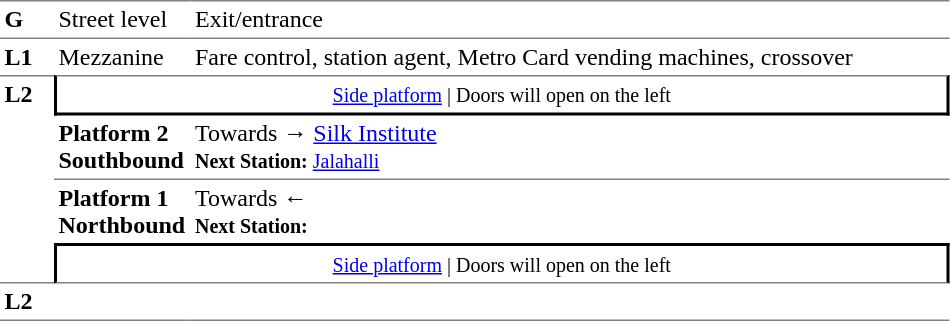<table table border=0 cellspacing=0 cellpadding=3>
<tr>
<td style="border-bottom:solid 1px gray;border-top:solid 1px gray;" width=30 valign=top><strong>G</strong></td>
<td style="border-top:solid 1px gray;border-bottom:solid 1px gray;" width=85 valign=top>Street level</td>
<td style="border-top:solid 1px gray;border-bottom:solid 1px gray;" width=500 valign=top>Exit/entrance</td>
</tr>
<tr>
<td valign=top><strong>L1</strong></td>
<td valign=top>Mezzanine</td>
<td valign=top>Fare control, station agent, Metro Card vending machines, crossover<br></td>
</tr>
<tr>
<td style="border-top:solid 1px gray;border-bottom:solid 1px gray;" width=30 rowspan=4 valign=top><strong>L2</strong></td>
<td style="border-top:solid 1px gray;border-right:solid 2px black;border-left:solid 2px black;border-bottom:solid 2px black;text-align:center;" colspan=2><small><a href='#'>Side platform</a> | Doors will open on the left </small></td>
</tr>
<tr>
<td style="border-bottom:solid 1px gray;" width=85><span><strong>Platform 2</strong><br><strong>Southbound</strong></span></td>
<td style="border-bottom:solid 1px gray;" width=500>Towards → <a href='#'>Silk Institute</a><br><small><strong>Next Station:</strong> <a href='#'>Jalahalli</a></small></td>
</tr>
<tr>
<td><span><strong>Platform 1</strong><br><strong>Northbound</strong></span></td>
<td>Towards ← <br><small><strong>Next Station:</strong> </small></td>
</tr>
<tr>
<td style="border-top:solid 2px black;border-right:solid 2px black;border-left:solid 2px black;border-bottom:solid 1px gray;" colspan=2  align=center><small><a href='#'>Side platform</a> | Doors will open on the left </small></td>
</tr>
<tr>
<td style="border-bottom:solid 1px gray;" width=30 rowspan=2 valign=top><strong>L2</strong></td>
<td style="border-bottom:solid 1px gray;" width=85></td>
<td style="border-bottom:solid 1px gray;" width=500></td>
</tr>
<tr>
</tr>
</table>
